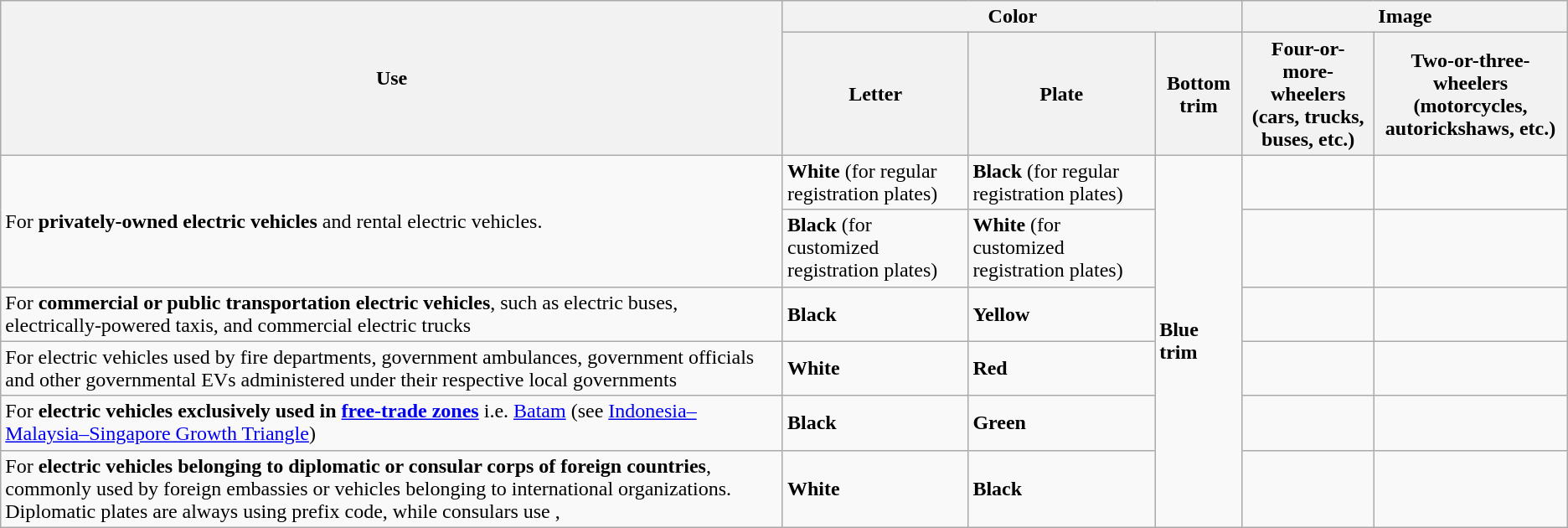<table class="wikitable">
<tr>
<th rowspan="2">Use</th>
<th colspan="3">Color</th>
<th colspan="2">Image</th>
</tr>
<tr>
<th>Letter</th>
<th>Plate</th>
<th>Bottom trim</th>
<th>Four-or-more-wheelers<br>(cars, trucks, buses, etc.)</th>
<th>Two-or-three-wheelers<br>(motorcycles, autorickshaws, etc.)</th>
</tr>
<tr>
<td rowspan="2">For <strong>privately-owned electric vehicles</strong> and rental electric vehicles.</td>
<td><strong>White</strong> (for regular registration plates)</td>
<td><strong>Black</strong> (for regular registration plates)</td>
<td rowspan="6"><strong>Blue trim</strong></td>
<td></td>
<td></td>
</tr>
<tr>
<td><strong>Black</strong> (for customized registration plates)</td>
<td><strong>White</strong> (for customized registration plates)</td>
<td></td>
<td></td>
</tr>
<tr>
<td>For <strong>commercial or public transportation electric vehicles</strong>, such as electric buses, electrically-powered taxis, and commercial electric trucks</td>
<td><strong>Black</strong></td>
<td><strong>Yellow</strong></td>
<td></td>
<td></td>
</tr>
<tr>
<td>For electric vehicles used by fire departments, government ambulances, government officials and other governmental EVs administered under their respective local governments</td>
<td><strong>White</strong></td>
<td><strong>Red</strong></td>
<td></td>
<td></td>
</tr>
<tr>
<td>For <strong>electric vehicles exclusively used in <a href='#'>free-trade zones</a></strong> i.e. <a href='#'>Batam</a> (see <a href='#'>Indonesia–Malaysia–Singapore Growth Triangle</a>)</td>
<td><strong>Black</strong></td>
<td><strong>Green</strong></td>
<td></td>
<td></td>
</tr>
<tr>
<td>For <strong>electric vehicles belonging to diplomatic or consular corps of foreign countries</strong>, commonly used by foreign embassies or vehicles belonging to international organizations. Diplomatic plates are always using  prefix code, while consulars use ,</td>
<td><strong>White</strong></td>
<td><strong>Black</strong></td>
<td></td>
<td></td>
</tr>
</table>
